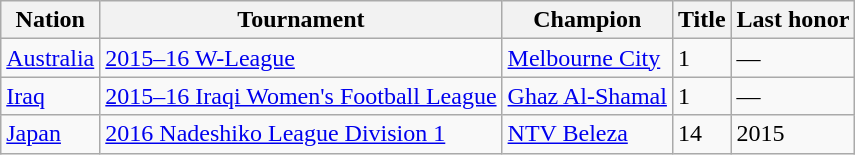<table class="wikitable sortable">
<tr>
<th>Nation</th>
<th>Tournament</th>
<th>Champion</th>
<th data-sort-type="number">Title</th>
<th>Last honor</th>
</tr>
<tr>
<td> <a href='#'>Australia</a></td>
<td><a href='#'>2015–16 W-League</a></td>
<td><a href='#'>Melbourne City</a></td>
<td>1</td>
<td>—</td>
</tr>
<tr>
<td> <a href='#'>Iraq</a></td>
<td><a href='#'>2015–16 Iraqi Women's Football League</a></td>
<td><a href='#'>Ghaz Al-Shamal</a></td>
<td>1</td>
<td>—</td>
</tr>
<tr>
<td> <a href='#'>Japan</a></td>
<td><a href='#'>2016 Nadeshiko League Division 1</a></td>
<td><a href='#'>NTV Beleza</a></td>
<td>14</td>
<td>2015</td>
</tr>
</table>
